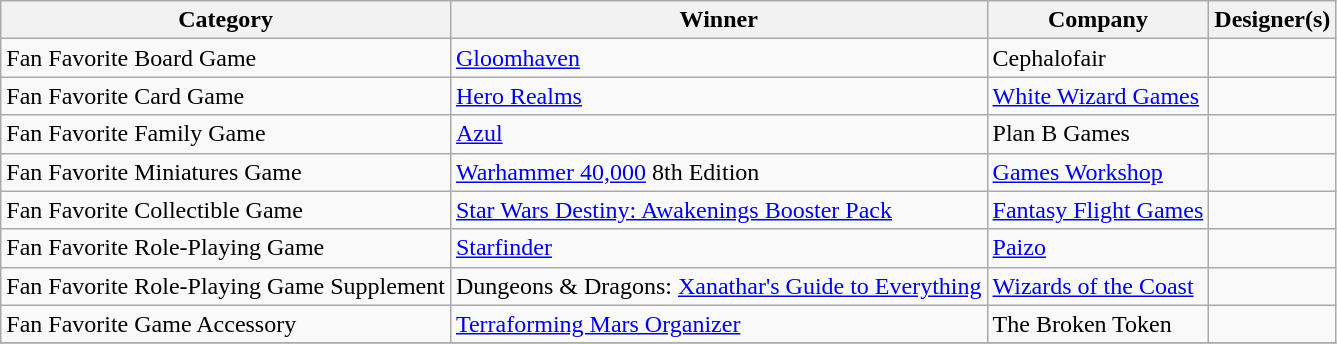<table class="wikitable">
<tr>
<th>Category</th>
<th>Winner</th>
<th>Company</th>
<th>Designer(s)</th>
</tr>
<tr>
<td>Fan Favorite Board Game</td>
<td><a href='#'>Gloomhaven</a></td>
<td>Cephalofair</td>
<td></td>
</tr>
<tr>
<td>Fan Favorite Card Game</td>
<td><a href='#'>Hero Realms</a></td>
<td><a href='#'>White Wizard Games</a></td>
<td></td>
</tr>
<tr>
<td>Fan Favorite Family Game</td>
<td><a href='#'>Azul</a></td>
<td>Plan B Games</td>
<td></td>
</tr>
<tr>
<td>Fan Favorite Miniatures Game</td>
<td><a href='#'>Warhammer 40,000</a> 8th Edition</td>
<td><a href='#'>Games Workshop</a></td>
<td></td>
</tr>
<tr>
<td>Fan Favorite Collectible Game</td>
<td><a href='#'>Star Wars Destiny: Awakenings Booster Pack</a></td>
<td><a href='#'>Fantasy Flight Games</a></td>
<td></td>
</tr>
<tr>
<td>Fan Favorite Role-Playing Game</td>
<td><a href='#'>Starfinder</a></td>
<td><a href='#'>Paizo</a></td>
<td></td>
</tr>
<tr>
<td>Fan Favorite Role-Playing Game Supplement</td>
<td>Dungeons & Dragons: <a href='#'>Xanathar's Guide to Everything</a></td>
<td><a href='#'>Wizards of the Coast</a></td>
<td></td>
</tr>
<tr>
<td>Fan Favorite Game Accessory</td>
<td><a href='#'>Terraforming Mars Organizer</a></td>
<td>The Broken Token</td>
<td></td>
</tr>
<tr>
</tr>
</table>
